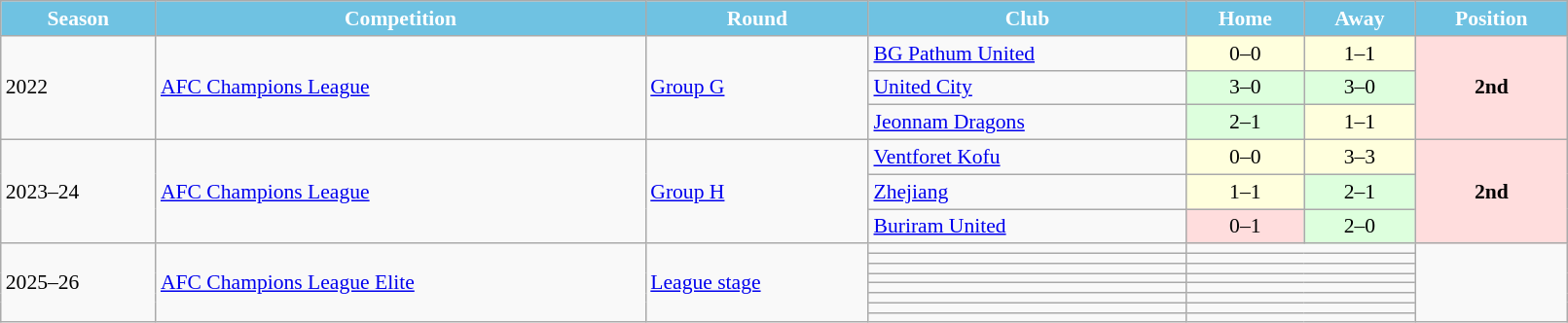<table class="wikitable" style="font-size:90%; width:85%;" ;>
<tr>
<th style="color:white; background:#6fc2e2;">Season</th>
<th style="color:white; background:#6fc2e2;">Competition</th>
<th style="color:white; background:#6fc2e2;">Round</th>
<th style="color:white; background:#6fc2e2;">Club</th>
<th style="color:white; background:#6fc2e2;">Home</th>
<th style="color:white; background:#6fc2e2;">Away</th>
<th style="color:white; background:#6fc2e2;">Position</th>
</tr>
<tr>
<td rowspan="3">2022</td>
<td rowspan="3"><a href='#'>AFC Champions League</a></td>
<td rowspan="3"><a href='#'>Group G</a></td>
<td> <a href='#'>BG Pathum United</a></td>
<td bgcolor="#ffffdd" style="text-align:center;">0–0</td>
<td bgcolor="#ffffdd" style="text-align:center;">1–1</td>
<td rowspan="3" bgcolor="#ffdddd" style="text-align:center;"><strong>2nd</strong></td>
</tr>
<tr>
<td> <a href='#'>United City</a></td>
<td bgcolor="#ddffdd" style="text-align:center;">3–0</td>
<td bgcolor="#ddffdd" style="text-align:center;">3–0</td>
</tr>
<tr>
<td> <a href='#'>Jeonnam Dragons</a></td>
<td bgcolor="#ddffdd" style="text-align:center;">2–1</td>
<td bgcolor="#ffffdd" style="text-align:center;">1–1</td>
</tr>
<tr>
<td rowspan="3">2023–24</td>
<td rowspan="3"><a href='#'>AFC Champions League</a></td>
<td rowspan="3"><a href='#'>Group H</a></td>
<td> <a href='#'>Ventforet Kofu</a></td>
<td bgcolor="#ffffdd" style="text-align:center;">0–0</td>
<td bgcolor="#ffffdd" style="text-align:center;">3–3</td>
<td rowspan="3" bgcolor="#ffdddd" style="text-align:center;"><strong>2nd</strong></td>
</tr>
<tr>
<td> <a href='#'>Zhejiang</a></td>
<td bgcolor="#ffffdd" style="text-align:center;">1–1</td>
<td bgcolor="#ddffdd" style="text-align:center;">2–1</td>
</tr>
<tr>
<td> <a href='#'>Buriram United</a></td>
<td bgcolor="#ffdddd" style="text-align:center;">0–1</td>
<td bgcolor="#ddffdd" style="text-align:center;">2–0</td>
</tr>
<tr>
<td rowspan="8">2025–26</td>
<td rowspan="8"><a href='#'>AFC Champions League Elite</a></td>
<td rowspan="8"><a href='#'>League stage</a></td>
<td></td>
<td colspan="2" style="text-align:center;"></td>
<td rowspan="8" style="text-align:center;"></td>
</tr>
<tr>
<td></td>
<td colspan="2" style="text-align:center;"></td>
</tr>
<tr>
<td></td>
<td colspan="2" style="text-align:center;"></td>
</tr>
<tr>
<td></td>
<td colspan="2" style="text-align:center;"></td>
</tr>
<tr>
<td></td>
<td colspan="2" style="text-align:center;"></td>
</tr>
<tr>
<td></td>
<td colspan="2" style="text-align:center;"></td>
</tr>
<tr>
<td></td>
<td colspan="2" style="text-align:center;"></td>
</tr>
<tr>
<td></td>
<td colspan="2" style="text-align:center;"></td>
</tr>
</table>
